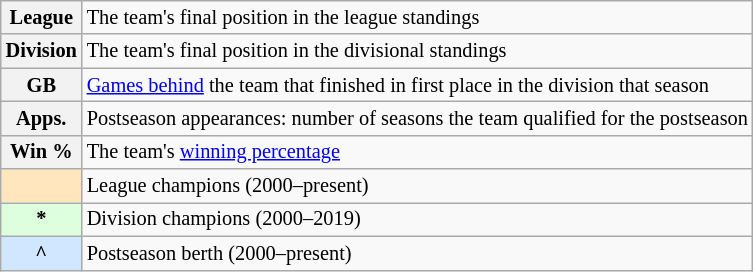<table class="wikitable plainrowheaders" style="font-size:85%">
<tr>
<th scope="row" style="text-align:center"><strong>League</strong></th>
<td>The team's final position in the league standings</td>
</tr>
<tr>
<th scope="row" style="text-align:center"><strong>Division</strong></th>
<td>The team's final position in the divisional standings</td>
</tr>
<tr>
<th scope="row" style="text-align:center"><strong>GB</strong></th>
<td><a href='#'>Games behind</a> the team that finished in first place in the division that season</td>
</tr>
<tr>
<th scope="row" style="text-align:center"><strong>Apps.</strong></th>
<td style="white-space: nowrap;">Postseason appearances: number of seasons the team qualified for the postseason</td>
</tr>
<tr>
<th style="text-align: center;">Win %</th>
<td>The team's <a href='#'>winning percentage</a></td>
</tr>
<tr>
<th scope="row" style="text-align:center; background-color:#FFE6BD"></th>
<td>League champions (2000–present)</td>
</tr>
<tr>
<th scope="row" style="text-align:center; background-color:#DDFFDD">*</th>
<td>Division champions (2000–2019)</td>
</tr>
<tr>
<th scope="row" style="text-align:center; background-color:#D0E7FF">^</th>
<td>Postseason berth (2000–present)</td>
</tr>
</table>
